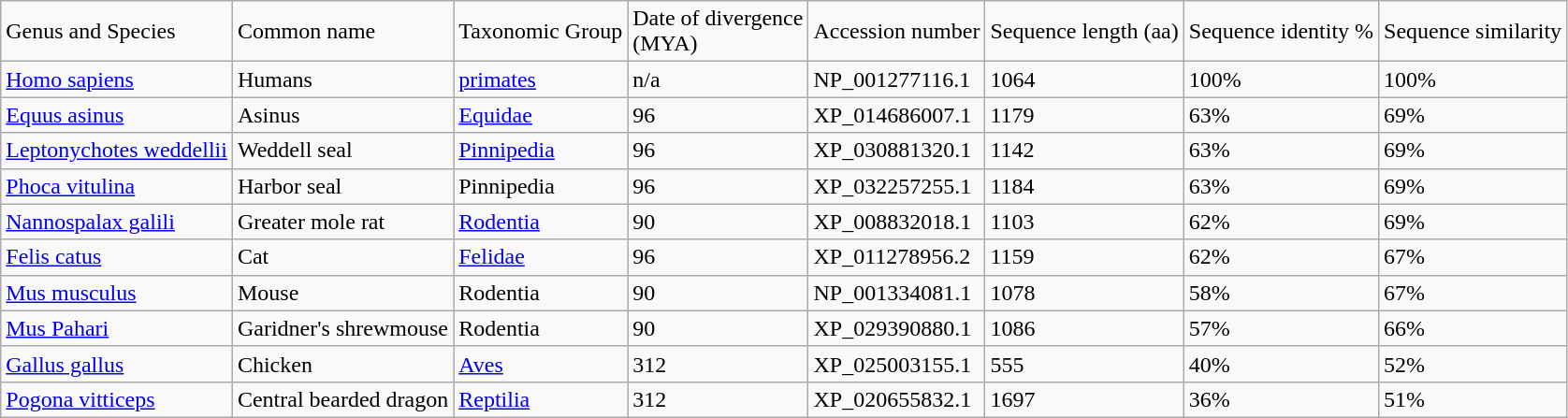<table class="wikitable sortable">
<tr>
<td>Genus and Species</td>
<td>Common name</td>
<td>Taxonomic Group</td>
<td>Date of divergence<br>(MYA)</td>
<td>Accession number</td>
<td>Sequence length (aa)</td>
<td>Sequence identity %</td>
<td>Sequence similarity</td>
</tr>
<tr>
<td><a href='#'>Homo sapiens</a></td>
<td>Humans</td>
<td><a href='#'>primates</a></td>
<td>n/a</td>
<td>NP_001277116.1</td>
<td>1064</td>
<td>100%</td>
<td>100%</td>
</tr>
<tr>
<td><a href='#'>Equus asinus</a></td>
<td>Asinus</td>
<td><a href='#'>Equidae</a></td>
<td>96</td>
<td>XP_014686007.1</td>
<td>1179</td>
<td>63%</td>
<td>69%</td>
</tr>
<tr>
<td><a href='#'>Leptonychotes weddellii</a></td>
<td>Weddell seal</td>
<td><a href='#'>Pinnipedia</a></td>
<td>96</td>
<td>XP_030881320.1</td>
<td>1142</td>
<td>63%</td>
<td>69%</td>
</tr>
<tr>
<td><a href='#'>Phoca vitulina</a></td>
<td>Harbor seal</td>
<td>Pinnipedia</td>
<td>96</td>
<td>XP_032257255.1</td>
<td>1184</td>
<td>63%</td>
<td>69%</td>
</tr>
<tr>
<td><a href='#'>Nannospalax galili</a></td>
<td>Greater mole rat</td>
<td><a href='#'>Rodentia</a></td>
<td>90</td>
<td>XP_008832018.1</td>
<td>1103</td>
<td>62%</td>
<td>69%</td>
</tr>
<tr>
<td><a href='#'>Felis catus</a></td>
<td>Cat</td>
<td><a href='#'>Felidae</a></td>
<td>96</td>
<td>XP_011278956.2</td>
<td>1159</td>
<td>62%</td>
<td>67%</td>
</tr>
<tr>
<td><a href='#'>Mus musculus</a></td>
<td>Mouse</td>
<td>Rodentia</td>
<td>90</td>
<td>NP_001334081.1</td>
<td>1078</td>
<td>58%</td>
<td>67%</td>
</tr>
<tr>
<td><a href='#'>Mus Pahari</a></td>
<td>Garidner's shrewmouse</td>
<td>Rodentia</td>
<td>90</td>
<td>XP_029390880.1</td>
<td>1086</td>
<td>57%</td>
<td>66%</td>
</tr>
<tr>
<td><a href='#'>Gallus gallus</a></td>
<td>Chicken</td>
<td><a href='#'>Aves</a></td>
<td>312</td>
<td>XP_025003155.1</td>
<td>555</td>
<td>40%</td>
<td>52%</td>
</tr>
<tr>
<td><a href='#'>Pogona vitticeps</a></td>
<td>Central bearded dragon</td>
<td><a href='#'>Reptilia</a></td>
<td>312</td>
<td>XP_020655832.1</td>
<td>1697</td>
<td>36%</td>
<td>51%</td>
</tr>
</table>
